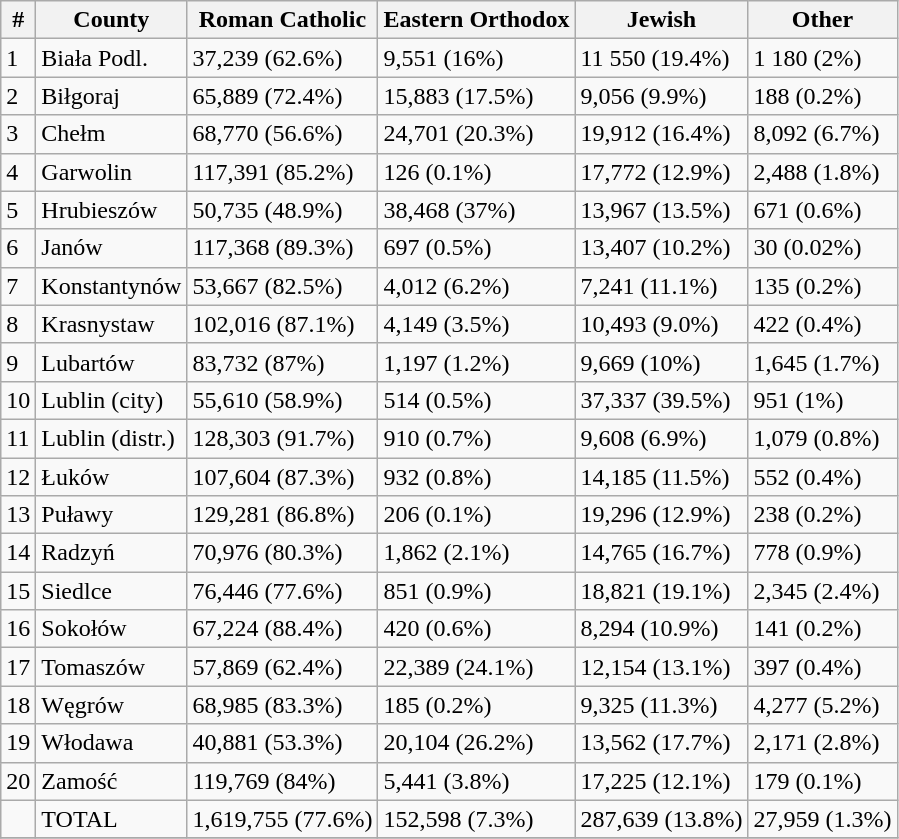<table class="wikitable">
<tr>
<th>#</th>
<th>County</th>
<th>Roman Catholic</th>
<th>Eastern Orthodox</th>
<th>Jewish</th>
<th>Other</th>
</tr>
<tr>
<td>1</td>
<td>Biała Podl.</td>
<td>37,239 (62.6%)</td>
<td>9,551 (16%)</td>
<td>11 550 (19.4%)</td>
<td>1 180 (2%)</td>
</tr>
<tr>
<td>2</td>
<td>Biłgoraj</td>
<td>65,889 (72.4%)</td>
<td>15,883 (17.5%)</td>
<td>9,056 (9.9%)</td>
<td>188 (0.2%)</td>
</tr>
<tr>
<td>3</td>
<td>Chełm</td>
<td>68,770 (56.6%)</td>
<td>24,701 (20.3%)</td>
<td>19,912 (16.4%)</td>
<td>8,092 (6.7%)</td>
</tr>
<tr>
<td>4</td>
<td>Garwolin</td>
<td>117,391 (85.2%)</td>
<td>126 (0.1%)</td>
<td>17,772 (12.9%)</td>
<td>2,488 (1.8%)</td>
</tr>
<tr>
<td>5</td>
<td>Hrubieszów</td>
<td>50,735 (48.9%)</td>
<td>38,468 (37%)</td>
<td>13,967 (13.5%)</td>
<td>671 (0.6%)</td>
</tr>
<tr>
<td>6</td>
<td>Janów</td>
<td>117,368 (89.3%)</td>
<td>697 (0.5%)</td>
<td>13,407 (10.2%)</td>
<td>30 (0.02%)</td>
</tr>
<tr>
<td>7</td>
<td>Konstantynów</td>
<td>53,667 (82.5%)</td>
<td>4,012 (6.2%)</td>
<td>7,241 (11.1%)</td>
<td>135 (0.2%)</td>
</tr>
<tr>
<td>8</td>
<td>Krasnystaw</td>
<td>102,016 (87.1%)</td>
<td>4,149 (3.5%)</td>
<td>10,493 (9.0%)</td>
<td>422 (0.4%)</td>
</tr>
<tr>
<td>9</td>
<td>Lubartów</td>
<td>83,732 (87%)</td>
<td>1,197 (1.2%)</td>
<td>9,669 (10%)</td>
<td>1,645 (1.7%)</td>
</tr>
<tr>
<td>10</td>
<td>Lublin (city)</td>
<td>55,610 (58.9%)</td>
<td>514 (0.5%)</td>
<td>37,337 (39.5%)</td>
<td>951 (1%)</td>
</tr>
<tr>
<td>11</td>
<td>Lublin (distr.)</td>
<td>128,303 (91.7%)</td>
<td>910 (0.7%)</td>
<td>9,608 (6.9%)</td>
<td>1,079 (0.8%)</td>
</tr>
<tr>
<td>12</td>
<td>Łuków</td>
<td>107,604 (87.3%)</td>
<td>932 (0.8%)</td>
<td>14,185 (11.5%)</td>
<td>552 (0.4%)</td>
</tr>
<tr>
<td>13</td>
<td>Puławy</td>
<td>129,281 (86.8%)</td>
<td>206 (0.1%)</td>
<td>19,296 (12.9%)</td>
<td>238 (0.2%)</td>
</tr>
<tr>
<td>14</td>
<td>Radzyń</td>
<td>70,976 (80.3%)</td>
<td>1,862 (2.1%)</td>
<td>14,765 (16.7%)</td>
<td>778 (0.9%)</td>
</tr>
<tr>
<td>15</td>
<td>Siedlce</td>
<td>76,446 (77.6%)</td>
<td>851 (0.9%)</td>
<td>18,821 (19.1%)</td>
<td>2,345 (2.4%)</td>
</tr>
<tr>
<td>16</td>
<td>Sokołów</td>
<td>67,224 (88.4%)</td>
<td>420 (0.6%)</td>
<td>8,294 (10.9%)</td>
<td>141 (0.2%)</td>
</tr>
<tr>
<td>17</td>
<td>Tomaszów</td>
<td>57,869 (62.4%)</td>
<td>22,389 (24.1%)</td>
<td>12,154 (13.1%)</td>
<td>397 (0.4%)</td>
</tr>
<tr>
<td>18</td>
<td>Węgrów</td>
<td>68,985 (83.3%)</td>
<td>185 (0.2%)</td>
<td>9,325 (11.3%)</td>
<td>4,277 (5.2%)</td>
</tr>
<tr>
<td>19</td>
<td>Włodawa</td>
<td>40,881 (53.3%)</td>
<td>20,104 (26.2%)</td>
<td>13,562 (17.7%)</td>
<td>2,171 (2.8%)</td>
</tr>
<tr>
<td>20</td>
<td>Zamość</td>
<td>119,769 (84%)</td>
<td>5,441 (3.8%)</td>
<td>17,225 (12.1%)</td>
<td>179 (0.1%)</td>
</tr>
<tr>
<td></td>
<td>TOTAL</td>
<td>1,619,755 (77.6%)</td>
<td>152,598 (7.3%)</td>
<td>287,639 (13.8%)</td>
<td>27,959 (1.3%)</td>
</tr>
<tr>
</tr>
</table>
